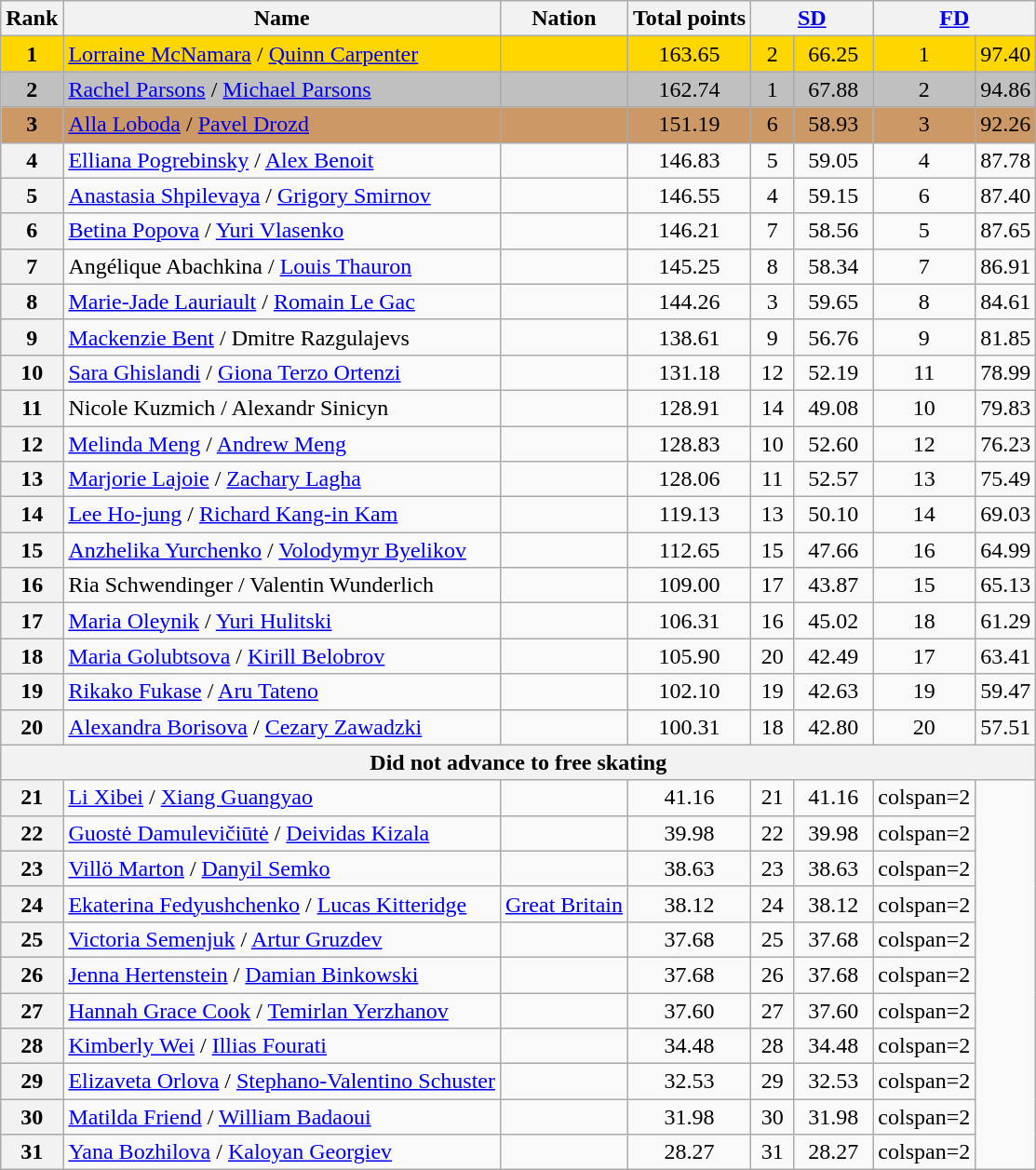<table class="wikitable sortable">
<tr>
<th>Rank</th>
<th>Name</th>
<th>Nation</th>
<th>Total points</th>
<th colspan="2" width="80px"><a href='#'>SD</a></th>
<th colspan="2" width="80px"><a href='#'>FD</a></th>
</tr>
<tr bgcolor="gold">
<td align="center"><strong>1</strong></td>
<td><a href='#'>Lorraine McNamara</a> / <a href='#'>Quinn Carpenter</a></td>
<td></td>
<td align="center">163.65</td>
<td align="center">2</td>
<td align="center">66.25</td>
<td align="center">1</td>
<td align="center">97.40</td>
</tr>
<tr bgcolor="silver">
<td align="center"><strong>2</strong></td>
<td><a href='#'>Rachel Parsons</a> / <a href='#'>Michael Parsons</a></td>
<td></td>
<td align="center">162.74</td>
<td align="center">1</td>
<td align="center">67.88</td>
<td align="center">2</td>
<td align="center">94.86</td>
</tr>
<tr bgcolor="cc9966">
<td align="center"><strong>3</strong></td>
<td><a href='#'>Alla Loboda</a> / <a href='#'>Pavel Drozd</a></td>
<td></td>
<td align="center">151.19</td>
<td align="center">6</td>
<td align="center">58.93</td>
<td align="center">3</td>
<td align="center">92.26</td>
</tr>
<tr>
<th>4</th>
<td><a href='#'>Elliana Pogrebinsky</a> / <a href='#'>Alex Benoit</a></td>
<td></td>
<td align="center">146.83</td>
<td align="center">5</td>
<td align="center">59.05</td>
<td align="center">4</td>
<td align="center">87.78</td>
</tr>
<tr>
<th>5</th>
<td><a href='#'>Anastasia Shpilevaya</a> / <a href='#'>Grigory Smirnov</a></td>
<td></td>
<td align="center">146.55</td>
<td align="center">4</td>
<td align="center">59.15</td>
<td align="center">6</td>
<td align="center">87.40</td>
</tr>
<tr>
<th>6</th>
<td><a href='#'>Betina Popova</a> / <a href='#'>Yuri Vlasenko</a></td>
<td></td>
<td align="center">146.21</td>
<td align="center">7</td>
<td align="center">58.56</td>
<td align="center">5</td>
<td align="center">87.65</td>
</tr>
<tr>
<th>7</th>
<td>Angélique Abachkina / <a href='#'>Louis Thauron</a></td>
<td></td>
<td align="center">145.25</td>
<td align="center">8</td>
<td align="center">58.34</td>
<td align="center">7</td>
<td align="center">86.91</td>
</tr>
<tr>
<th>8</th>
<td><a href='#'>Marie-Jade Lauriault</a> / <a href='#'>Romain Le Gac</a></td>
<td></td>
<td align="center">144.26</td>
<td align="center">3</td>
<td align="center">59.65</td>
<td align="center">8</td>
<td align="center">84.61</td>
</tr>
<tr>
<th>9</th>
<td><a href='#'>Mackenzie Bent</a> / Dmitre Razgulajevs</td>
<td></td>
<td align="center">138.61</td>
<td align="center">9</td>
<td align="center">56.76</td>
<td align="center">9</td>
<td align="center">81.85</td>
</tr>
<tr>
<th>10</th>
<td><a href='#'>Sara Ghislandi</a> / <a href='#'>Giona Terzo Ortenzi</a></td>
<td></td>
<td align="center">131.18</td>
<td align="center">12</td>
<td align="center">52.19</td>
<td align="center">11</td>
<td align="center">78.99</td>
</tr>
<tr>
<th>11</th>
<td>Nicole Kuzmich / Alexandr Sinicyn</td>
<td></td>
<td align="center">128.91</td>
<td align="center">14</td>
<td align="center">49.08</td>
<td align="center">10</td>
<td align="center">79.83</td>
</tr>
<tr>
<th>12</th>
<td><a href='#'>Melinda Meng</a> / <a href='#'>Andrew Meng</a></td>
<td></td>
<td align="center">128.83</td>
<td align="center">10</td>
<td align="center">52.60</td>
<td align="center">12</td>
<td align="center">76.23</td>
</tr>
<tr>
<th>13</th>
<td><a href='#'>Marjorie Lajoie</a> / <a href='#'>Zachary Lagha</a></td>
<td></td>
<td align="center">128.06</td>
<td align="center">11</td>
<td align="center">52.57</td>
<td align="center">13</td>
<td align="center">75.49</td>
</tr>
<tr>
<th>14</th>
<td><a href='#'>Lee Ho-jung</a> / <a href='#'>Richard Kang-in Kam</a></td>
<td></td>
<td align="center">119.13</td>
<td align="center">13</td>
<td align="center">50.10</td>
<td align="center">14</td>
<td align="center">69.03</td>
</tr>
<tr>
<th>15</th>
<td><a href='#'>Anzhelika Yurchenko</a> / <a href='#'>Volodymyr Byelikov</a></td>
<td></td>
<td align="center">112.65</td>
<td align="center">15</td>
<td align="center">47.66</td>
<td align="center">16</td>
<td align="center">64.99</td>
</tr>
<tr>
<th>16</th>
<td>Ria Schwendinger / Valentin Wunderlich</td>
<td></td>
<td align="center">109.00</td>
<td align="center">17</td>
<td align="center">43.87</td>
<td align="center">15</td>
<td align="center">65.13</td>
</tr>
<tr>
<th>17</th>
<td><a href='#'>Maria Oleynik</a> / <a href='#'>Yuri Hulitski</a></td>
<td></td>
<td align="center">106.31</td>
<td align="center">16</td>
<td align="center">45.02</td>
<td align="center">18</td>
<td align="center">61.29</td>
</tr>
<tr>
<th>18</th>
<td><a href='#'>Maria Golubtsova</a> / <a href='#'>Kirill Belobrov</a></td>
<td></td>
<td align="center">105.90</td>
<td align="center">20</td>
<td align="center">42.49</td>
<td align="center">17</td>
<td align="center">63.41</td>
</tr>
<tr>
<th>19</th>
<td><a href='#'>Rikako Fukase</a> / <a href='#'>Aru Tateno</a></td>
<td></td>
<td align="center">102.10</td>
<td align="center">19</td>
<td align="center">42.63</td>
<td align="center">19</td>
<td align="center">59.47</td>
</tr>
<tr>
<th>20</th>
<td><a href='#'>Alexandra Borisova</a> / <a href='#'>Cezary Zawadzki</a></td>
<td></td>
<td align="center">100.31</td>
<td align="center">18</td>
<td align="center">42.80</td>
<td align="center">20</td>
<td align="center">57.51</td>
</tr>
<tr>
<th colspan="8">Did not advance to free skating</th>
</tr>
<tr>
<th>21</th>
<td><a href='#'>Li Xibei</a> / <a href='#'>Xiang Guangyao</a></td>
<td></td>
<td align="center">41.16</td>
<td align="center">21</td>
<td align="center">41.16</td>
<td>colspan=2 </td>
</tr>
<tr>
<th>22</th>
<td><a href='#'>Guostė Damulevičiūtė</a> / <a href='#'>Deividas Kizala</a></td>
<td></td>
<td align="center">39.98</td>
<td align="center">22</td>
<td align="center">39.98</td>
<td>colspan=2 </td>
</tr>
<tr>
<th>23</th>
<td><a href='#'>Villö Marton</a> / <a href='#'>Danyil Semko</a></td>
<td></td>
<td align="center">38.63</td>
<td align="center">23</td>
<td align="center">38.63</td>
<td>colspan=2 </td>
</tr>
<tr>
<th>24</th>
<td><a href='#'>Ekaterina Fedyushchenko</a> / <a href='#'>Lucas Kitteridge</a></td>
<td> <a href='#'>Great Britain</a></td>
<td align="center">38.12</td>
<td align="center">24</td>
<td align="center">38.12</td>
<td>colspan=2 </td>
</tr>
<tr>
<th>25</th>
<td><a href='#'>Victoria Semenjuk</a> / <a href='#'>Artur Gruzdev</a></td>
<td></td>
<td align="center">37.68</td>
<td align="center">25</td>
<td align="center">37.68</td>
<td>colspan=2 </td>
</tr>
<tr>
<th>26</th>
<td><a href='#'>Jenna Hertenstein</a> / <a href='#'>Damian Binkowski</a></td>
<td></td>
<td align="center">37.68</td>
<td align="center">26</td>
<td align="center">37.68</td>
<td>colspan=2 </td>
</tr>
<tr>
<th>27</th>
<td><a href='#'>Hannah Grace Cook</a> / <a href='#'>Temirlan Yerzhanov</a></td>
<td></td>
<td align="center">37.60</td>
<td align="center">27</td>
<td align="center">37.60</td>
<td>colspan=2 </td>
</tr>
<tr>
<th>28</th>
<td><a href='#'>Kimberly Wei</a> / <a href='#'>Illias Fourati</a></td>
<td></td>
<td align="center">34.48</td>
<td align="center">28</td>
<td align="center">34.48</td>
<td>colspan=2 </td>
</tr>
<tr>
<th>29</th>
<td><a href='#'>Elizaveta Orlova</a> / <a href='#'>Stephano-Valentino Schuster</a></td>
<td></td>
<td align="center">32.53</td>
<td align="center">29</td>
<td align="center">32.53</td>
<td>colspan=2 </td>
</tr>
<tr>
<th>30</th>
<td><a href='#'>Matilda Friend</a> / <a href='#'>William Badaoui</a></td>
<td></td>
<td align="center">31.98</td>
<td align="center">30</td>
<td align="center">31.98</td>
<td>colspan=2 </td>
</tr>
<tr>
<th>31</th>
<td><a href='#'>Yana Bozhilova</a> / <a href='#'>Kaloyan Georgiev</a></td>
<td></td>
<td align="center">28.27</td>
<td align="center">31</td>
<td align="center">28.27</td>
<td>colspan=2 </td>
</tr>
</table>
